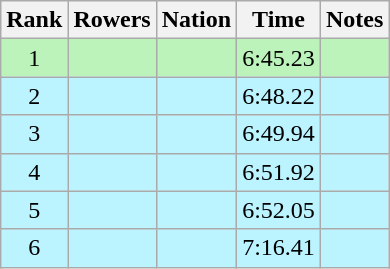<table class="wikitable sortable" style=text-align:center>
<tr>
<th>Rank</th>
<th>Rowers</th>
<th>Nation</th>
<th>Time</th>
<th>Notes</th>
</tr>
<tr bgcolor=bbf3bb>
<td>1</td>
<td align=left></td>
<td align=left></td>
<td>6:45.23</td>
<td></td>
</tr>
<tr bgcolor=bbf3ff>
<td>2</td>
<td align=left></td>
<td align=left></td>
<td>6:48.22</td>
<td></td>
</tr>
<tr bgcolor=bbf3ff>
<td>3</td>
<td align=left></td>
<td align=left></td>
<td>6:49.94</td>
<td></td>
</tr>
<tr bgcolor=bbf3ff>
<td>4</td>
<td align=left></td>
<td align=left></td>
<td>6:51.92</td>
<td></td>
</tr>
<tr bgcolor=bbf3ff>
<td>5</td>
<td align=left></td>
<td align=left></td>
<td>6:52.05</td>
<td></td>
</tr>
<tr bgcolor=bbf3ff>
<td>6</td>
<td align=left></td>
<td align=left></td>
<td>7:16.41</td>
<td></td>
</tr>
</table>
